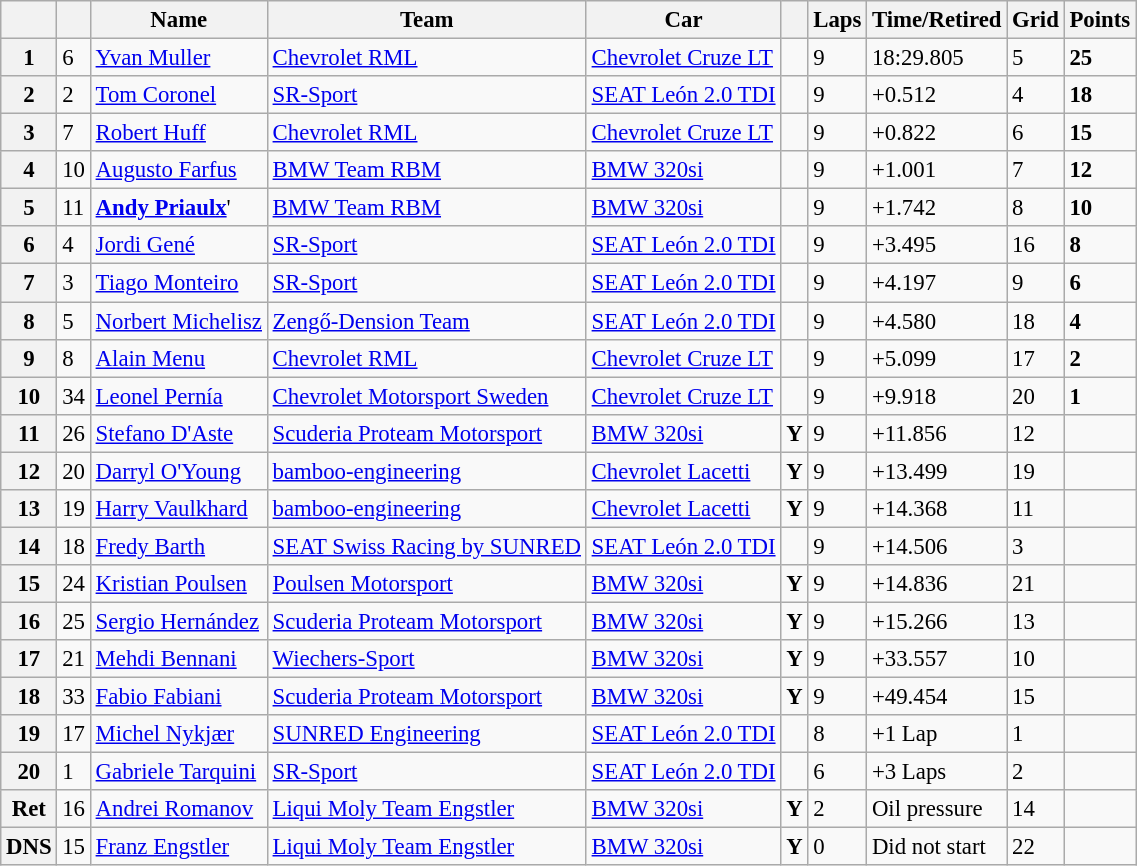<table class="wikitable sortable" style="font-size: 95%;">
<tr>
<th></th>
<th></th>
<th>Name</th>
<th>Team</th>
<th>Car</th>
<th></th>
<th>Laps</th>
<th>Time/Retired</th>
<th>Grid</th>
<th>Points</th>
</tr>
<tr>
<th>1</th>
<td>6</td>
<td> <a href='#'>Yvan Muller</a></td>
<td><a href='#'>Chevrolet RML</a></td>
<td><a href='#'>Chevrolet Cruze LT</a></td>
<td></td>
<td>9</td>
<td>18:29.805</td>
<td>5</td>
<td><strong>25</strong></td>
</tr>
<tr>
<th>2</th>
<td>2</td>
<td> <a href='#'>Tom Coronel</a></td>
<td><a href='#'>SR-Sport</a></td>
<td><a href='#'>SEAT León 2.0 TDI</a></td>
<td></td>
<td>9</td>
<td>+0.512</td>
<td>4</td>
<td><strong>18</strong></td>
</tr>
<tr>
<th>3</th>
<td>7</td>
<td> <a href='#'>Robert Huff</a></td>
<td><a href='#'>Chevrolet RML</a></td>
<td><a href='#'>Chevrolet Cruze LT</a></td>
<td></td>
<td>9</td>
<td>+0.822</td>
<td>6</td>
<td><strong>15</strong></td>
</tr>
<tr>
<th>4</th>
<td>10</td>
<td> <a href='#'>Augusto Farfus</a></td>
<td><a href='#'>BMW Team RBM</a></td>
<td><a href='#'>BMW 320si</a></td>
<td></td>
<td>9</td>
<td>+1.001</td>
<td>7</td>
<td><strong>12</strong></td>
</tr>
<tr>
<th>5</th>
<td>11</td>
<td> <strong><a href='#'>Andy Priaulx</a></strong>'</td>
<td><a href='#'>BMW Team RBM</a></td>
<td><a href='#'>BMW 320si</a></td>
<td></td>
<td>9</td>
<td>+1.742</td>
<td>8</td>
<td><strong>10</strong></td>
</tr>
<tr>
<th>6</th>
<td>4</td>
<td> <a href='#'>Jordi Gené</a></td>
<td><a href='#'>SR-Sport</a></td>
<td><a href='#'>SEAT León 2.0 TDI</a></td>
<td></td>
<td>9</td>
<td>+3.495</td>
<td>16</td>
<td><strong>8</strong></td>
</tr>
<tr>
<th>7</th>
<td>3</td>
<td> <a href='#'>Tiago Monteiro</a></td>
<td><a href='#'>SR-Sport</a></td>
<td><a href='#'>SEAT León 2.0 TDI</a></td>
<td></td>
<td>9</td>
<td>+4.197</td>
<td>9</td>
<td><strong>6</strong></td>
</tr>
<tr>
<th>8</th>
<td>5</td>
<td> <a href='#'>Norbert Michelisz</a></td>
<td><a href='#'>Zengő-Dension Team</a></td>
<td><a href='#'>SEAT León 2.0 TDI</a></td>
<td></td>
<td>9</td>
<td>+4.580</td>
<td>18</td>
<td><strong>4</strong></td>
</tr>
<tr>
<th>9</th>
<td>8</td>
<td> <a href='#'>Alain Menu</a></td>
<td><a href='#'>Chevrolet RML</a></td>
<td><a href='#'>Chevrolet Cruze LT</a></td>
<td></td>
<td>9</td>
<td>+5.099</td>
<td>17</td>
<td><strong>2</strong></td>
</tr>
<tr>
<th>10</th>
<td>34</td>
<td> <a href='#'>Leonel Pernía</a></td>
<td><a href='#'>Chevrolet Motorsport Sweden</a></td>
<td><a href='#'>Chevrolet Cruze LT</a></td>
<td></td>
<td>9</td>
<td>+9.918</td>
<td>20</td>
<td><strong>1</strong></td>
</tr>
<tr>
<th>11</th>
<td>26</td>
<td> <a href='#'>Stefano D'Aste</a></td>
<td><a href='#'>Scuderia Proteam Motorsport</a></td>
<td><a href='#'>BMW 320si</a></td>
<td align=center><strong><span>Y</span></strong></td>
<td>9</td>
<td>+11.856</td>
<td>12</td>
<td></td>
</tr>
<tr>
<th>12</th>
<td>20</td>
<td> <a href='#'>Darryl O'Young</a></td>
<td><a href='#'>bamboo-engineering</a></td>
<td><a href='#'>Chevrolet Lacetti</a></td>
<td align=center><strong><span>Y</span></strong></td>
<td>9</td>
<td>+13.499</td>
<td>19</td>
<td></td>
</tr>
<tr>
<th>13</th>
<td>19</td>
<td> <a href='#'>Harry Vaulkhard</a></td>
<td><a href='#'>bamboo-engineering</a></td>
<td><a href='#'>Chevrolet Lacetti</a></td>
<td align=center><strong><span>Y</span></strong></td>
<td>9</td>
<td>+14.368</td>
<td>11</td>
<td></td>
</tr>
<tr>
<th>14</th>
<td>18</td>
<td> <a href='#'>Fredy Barth</a></td>
<td><a href='#'>SEAT Swiss Racing by SUNRED</a></td>
<td><a href='#'>SEAT León 2.0 TDI</a></td>
<td></td>
<td>9</td>
<td>+14.506</td>
<td>3</td>
<td></td>
</tr>
<tr>
<th>15</th>
<td>24</td>
<td> <a href='#'>Kristian Poulsen</a></td>
<td><a href='#'>Poulsen Motorsport</a></td>
<td><a href='#'>BMW 320si</a></td>
<td align=center><strong><span>Y</span></strong></td>
<td>9</td>
<td>+14.836</td>
<td>21</td>
<td></td>
</tr>
<tr>
<th>16</th>
<td>25</td>
<td> <a href='#'>Sergio Hernández</a></td>
<td><a href='#'>Scuderia Proteam Motorsport</a></td>
<td><a href='#'>BMW 320si</a></td>
<td align=center><strong><span>Y</span></strong></td>
<td>9</td>
<td>+15.266</td>
<td>13</td>
<td></td>
</tr>
<tr>
<th>17</th>
<td>21</td>
<td> <a href='#'>Mehdi Bennani</a></td>
<td><a href='#'>Wiechers-Sport</a></td>
<td><a href='#'>BMW 320si</a></td>
<td align=center><strong><span>Y</span></strong></td>
<td>9</td>
<td>+33.557</td>
<td>10</td>
<td></td>
</tr>
<tr>
<th>18</th>
<td>33</td>
<td> <a href='#'>Fabio Fabiani</a></td>
<td><a href='#'>Scuderia Proteam Motorsport</a></td>
<td><a href='#'>BMW 320si</a></td>
<td align=center><strong><span>Y</span></strong></td>
<td>9</td>
<td>+49.454</td>
<td>15</td>
<td></td>
</tr>
<tr>
<th>19</th>
<td>17</td>
<td> <a href='#'>Michel Nykjær</a></td>
<td><a href='#'>SUNRED Engineering</a></td>
<td><a href='#'>SEAT León 2.0 TDI</a></td>
<td></td>
<td>8</td>
<td>+1 Lap</td>
<td>1</td>
<td></td>
</tr>
<tr>
<th>20</th>
<td>1</td>
<td> <a href='#'>Gabriele Tarquini</a></td>
<td><a href='#'>SR-Sport</a></td>
<td><a href='#'>SEAT León 2.0 TDI</a></td>
<td></td>
<td>6</td>
<td>+3 Laps</td>
<td>2</td>
<td></td>
</tr>
<tr>
<th>Ret</th>
<td>16</td>
<td> <a href='#'>Andrei Romanov</a></td>
<td><a href='#'>Liqui Moly Team Engstler</a></td>
<td><a href='#'>BMW 320si</a></td>
<td align=center><strong><span>Y</span></strong></td>
<td>2</td>
<td>Oil pressure</td>
<td>14</td>
<td></td>
</tr>
<tr>
<th>DNS</th>
<td>15</td>
<td> <a href='#'>Franz Engstler</a></td>
<td><a href='#'>Liqui Moly Team Engstler</a></td>
<td><a href='#'>BMW 320si</a></td>
<td align=center><strong><span>Y</span></strong></td>
<td>0</td>
<td>Did not start</td>
<td>22</td>
<td></td>
</tr>
</table>
